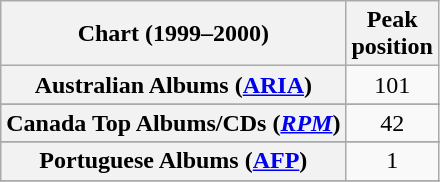<table class="wikitable sortable plainrowheaders" style="text-align:center">
<tr>
<th scope="col">Chart (1999–2000)</th>
<th scope="col">Peak<br>position</th>
</tr>
<tr>
<th scope="row">Australian Albums (<a href='#'>ARIA</a>)</th>
<td>101</td>
</tr>
<tr>
</tr>
<tr>
</tr>
<tr>
</tr>
<tr>
<th scope="row">Canada Top Albums/CDs (<em><a href='#'>RPM</a></em>)</th>
<td>42</td>
</tr>
<tr>
</tr>
<tr>
</tr>
<tr>
</tr>
<tr>
</tr>
<tr>
</tr>
<tr>
<th scope="row">Portuguese Albums (<a href='#'>AFP</a>)</th>
<td>1</td>
</tr>
<tr>
</tr>
<tr>
</tr>
<tr>
</tr>
<tr>
</tr>
<tr>
</tr>
<tr>
</tr>
</table>
